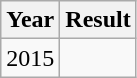<table class="wikitable">
<tr>
<th>Year</th>
<th>Result</th>
</tr>
<tr>
<td>2015</td>
<td></td>
</tr>
</table>
